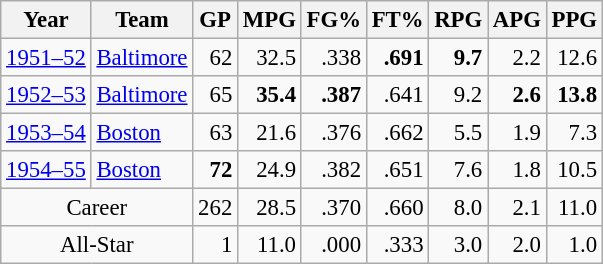<table class="wikitable sortable" style="font-size:95%; text-align:right;">
<tr>
<th>Year</th>
<th>Team</th>
<th>GP</th>
<th>MPG</th>
<th>FG%</th>
<th>FT%</th>
<th>RPG</th>
<th>APG</th>
<th>PPG</th>
</tr>
<tr>
<td style="text-align:left;"><a href='#'>1951–52</a></td>
<td style="text-align:left;"><a href='#'>Baltimore</a></td>
<td>62</td>
<td>32.5</td>
<td>.338</td>
<td><strong>.691</strong></td>
<td><strong>9.7</strong></td>
<td>2.2</td>
<td>12.6</td>
</tr>
<tr>
<td style="text-align:left;"><a href='#'>1952–53</a></td>
<td style="text-align:left;"><a href='#'>Baltimore</a></td>
<td>65</td>
<td><strong>35.4</strong></td>
<td><strong>.387</strong></td>
<td>.641</td>
<td>9.2</td>
<td><strong>2.6</strong></td>
<td><strong>13.8</strong></td>
</tr>
<tr>
<td style="text-align:left;"><a href='#'>1953–54</a></td>
<td style="text-align:left;"><a href='#'>Boston</a></td>
<td>63</td>
<td>21.6</td>
<td>.376</td>
<td>.662</td>
<td>5.5</td>
<td>1.9</td>
<td>7.3</td>
</tr>
<tr>
<td style="text-align:left;"><a href='#'>1954–55</a></td>
<td style="text-align:left;"><a href='#'>Boston</a></td>
<td><strong>72</strong></td>
<td>24.9</td>
<td>.382</td>
<td>.651</td>
<td>7.6</td>
<td>1.8</td>
<td>10.5</td>
</tr>
<tr class="sortbottom">
<td colspan="2" style="text-align:center;">Career</td>
<td>262</td>
<td>28.5</td>
<td>.370</td>
<td>.660</td>
<td>8.0</td>
<td>2.1</td>
<td>11.0</td>
</tr>
<tr class="sortbottom">
<td colspan="2" style="text-align:center;">All-Star</td>
<td>1</td>
<td>11.0</td>
<td>.000</td>
<td>.333</td>
<td>3.0</td>
<td>2.0</td>
<td>1.0</td>
</tr>
</table>
